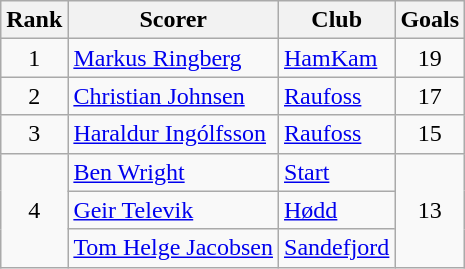<table class="wikitable">
<tr>
<th>Rank</th>
<th>Scorer</th>
<th>Club</th>
<th>Goals</th>
</tr>
<tr>
<td align=center>1</td>
<td> <a href='#'>Markus Ringberg</a></td>
<td><a href='#'>HamKam</a></td>
<td align=center>19</td>
</tr>
<tr>
<td align=center>2</td>
<td> <a href='#'>Christian Johnsen</a></td>
<td><a href='#'>Raufoss</a></td>
<td align=center>17</td>
</tr>
<tr>
<td align=center>3</td>
<td> <a href='#'>Haraldur Ingólfsson</a></td>
<td><a href='#'>Raufoss</a></td>
<td align=center>15</td>
</tr>
<tr>
<td rowspan=3 align=center>4</td>
<td> <a href='#'>Ben Wright</a></td>
<td><a href='#'>Start</a></td>
<td rowspan=3 align=center>13</td>
</tr>
<tr>
<td> <a href='#'>Geir Televik</a></td>
<td><a href='#'>Hødd</a></td>
</tr>
<tr>
<td> <a href='#'>Tom Helge Jacobsen</a></td>
<td><a href='#'>Sandefjord</a></td>
</tr>
</table>
